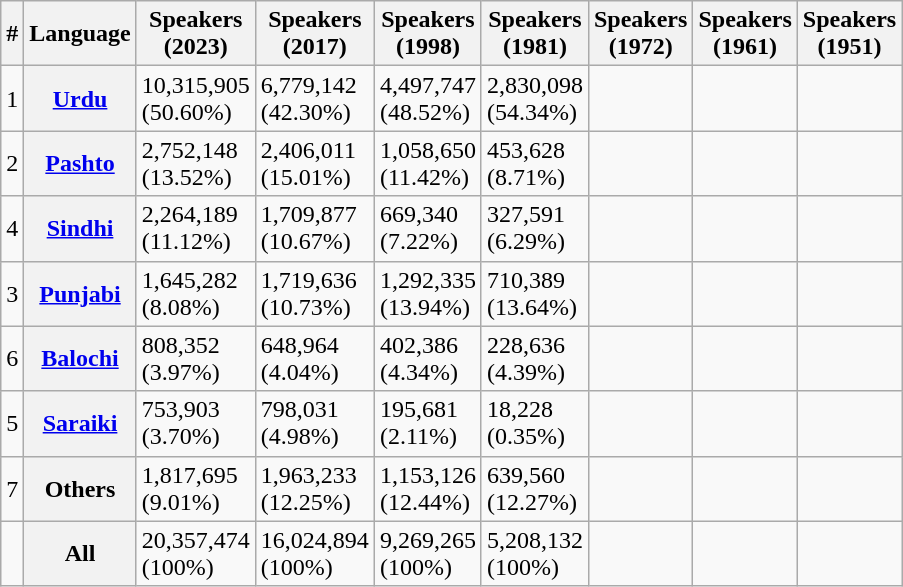<table class="wikitable">
<tr>
<th>#</th>
<th>Language</th>
<th>Speakers<br>(2023)</th>
<th>Speakers<br>(2017)</th>
<th>Speakers<br>(1998)</th>
<th>Speakers<br>(1981)</th>
<th>Speakers<br>(1972)</th>
<th>Speakers<br>(1961)</th>
<th>Speakers<br>(1951)</th>
</tr>
<tr>
<td>1</td>
<th><a href='#'>Urdu</a></th>
<td>10,315,905<br>(50.60%)</td>
<td>6,779,142<br>(42.30%)</td>
<td>4,497,747<br>(48.52%)</td>
<td>2,830,098<br>(54.34%)</td>
<td></td>
<td></td>
<td></td>
</tr>
<tr>
<td>2</td>
<th><a href='#'>Pashto</a></th>
<td>2,752,148<br>(13.52%)</td>
<td>2,406,011<br>(15.01%)</td>
<td>1,058,650<br>(11.42%)</td>
<td>453,628<br>(8.71%)</td>
<td></td>
<td></td>
<td></td>
</tr>
<tr>
<td>4</td>
<th><a href='#'>Sindhi</a></th>
<td>2,264,189<br>(11.12%)</td>
<td>1,709,877<br>(10.67%)</td>
<td>669,340<br>(7.22%)</td>
<td>327,591<br>(6.29%)</td>
<td></td>
<td></td>
<td></td>
</tr>
<tr>
<td>3</td>
<th><a href='#'>Punjabi</a></th>
<td>1,645,282<br>(8.08%)</td>
<td>1,719,636<br>(10.73%)</td>
<td>1,292,335<br>(13.94%)</td>
<td>710,389<br>(13.64%)</td>
<td></td>
<td></td>
<td></td>
</tr>
<tr>
<td>6</td>
<th><a href='#'>Balochi</a></th>
<td>808,352<br>(3.97%)</td>
<td>648,964<br>(4.04%)</td>
<td>402,386<br>(4.34%)</td>
<td>228,636<br>(4.39%)</td>
<td></td>
<td></td>
<td></td>
</tr>
<tr>
<td>5</td>
<th><a href='#'>Saraiki</a></th>
<td>753,903<br>(3.70%)</td>
<td>798,031<br>(4.98%)</td>
<td>195,681<br>(2.11%)</td>
<td>18,228<br>(0.35%)</td>
<td></td>
<td></td>
<td></td>
</tr>
<tr>
<td>7</td>
<th>Others</th>
<td>1,817,695<br>(9.01%)</td>
<td>1,963,233<br>(12.25%)</td>
<td>1,153,126<br>(12.44%)</td>
<td>639,560<br>(12.27%)</td>
<td></td>
<td></td>
<td></td>
</tr>
<tr>
<td></td>
<th>All</th>
<td>20,357,474<br>(100%)</td>
<td>16,024,894<br>(100%)</td>
<td>9,269,265<br>(100%)</td>
<td>5,208,132<br>(100%)</td>
<td></td>
<td></td>
<td></td>
</tr>
</table>
